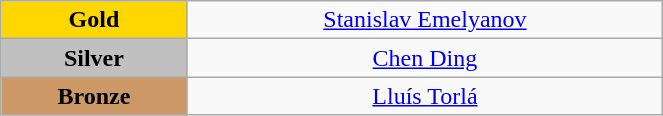<table class="wikitable" style="text-align:center; " width="35%">
<tr>
<td bgcolor="gold"><strong>Gold</strong></td>
<td><a href='#'>Stanislav Emelyanov</a><br>  <small><em></em></small></td>
</tr>
<tr>
<td bgcolor="silver"><strong>Silver</strong></td>
<td><a href='#'>Chen Ding</a><br>  <small><em></em></small></td>
</tr>
<tr>
<td bgcolor="CC9966"><strong>Bronze</strong></td>
<td><a href='#'>Lluís Torlá</a><br>  <small><em></em></small></td>
</tr>
</table>
